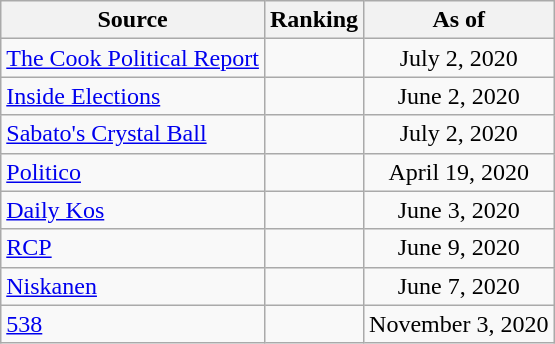<table class="wikitable" style="text-align:center">
<tr>
<th>Source</th>
<th>Ranking</th>
<th>As of</th>
</tr>
<tr>
<td align=left><a href='#'>The Cook Political Report</a></td>
<td></td>
<td>July 2, 2020</td>
</tr>
<tr>
<td align=left><a href='#'>Inside Elections</a></td>
<td></td>
<td>June 2, 2020</td>
</tr>
<tr>
<td align=left><a href='#'>Sabato's Crystal Ball</a></td>
<td></td>
<td>July 2, 2020</td>
</tr>
<tr>
<td align="left"><a href='#'>Politico</a></td>
<td></td>
<td>April 19, 2020</td>
</tr>
<tr>
<td align="left"><a href='#'>Daily Kos</a></td>
<td></td>
<td>June 3, 2020</td>
</tr>
<tr>
<td align="left"><a href='#'>RCP</a></td>
<td></td>
<td>June 9, 2020</td>
</tr>
<tr>
<td align="left"><a href='#'>Niskanen</a></td>
<td></td>
<td>June 7, 2020</td>
</tr>
<tr>
<td align="left"><a href='#'>538</a></td>
<td></td>
<td>November 3, 2020</td>
</tr>
</table>
